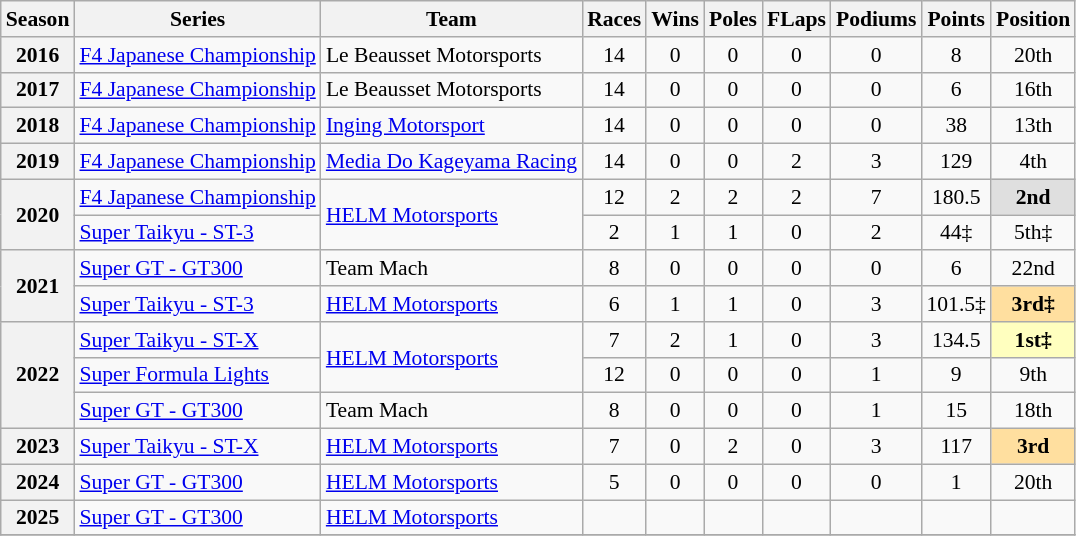<table class="wikitable" style="font-size: 90%; text-align:center">
<tr>
<th>Season</th>
<th>Series</th>
<th>Team</th>
<th>Races</th>
<th>Wins</th>
<th>Poles</th>
<th>FLaps</th>
<th>Podiums</th>
<th>Points</th>
<th>Position</th>
</tr>
<tr>
<th>2016</th>
<td align=left><a href='#'>F4 Japanese Championship</a></td>
<td align=left>Le Beausset Motorsports</td>
<td>14</td>
<td>0</td>
<td>0</td>
<td>0</td>
<td>0</td>
<td>8</td>
<td>20th</td>
</tr>
<tr>
<th>2017</th>
<td align=left><a href='#'>F4 Japanese Championship</a></td>
<td align=left>Le Beausset Motorsports</td>
<td>14</td>
<td>0</td>
<td>0</td>
<td>0</td>
<td>0</td>
<td>6</td>
<td>16th</td>
</tr>
<tr>
<th>2018</th>
<td align=left><a href='#'>F4 Japanese Championship</a></td>
<td align=left><a href='#'>Inging Motorsport</a></td>
<td>14</td>
<td>0</td>
<td>0</td>
<td>0</td>
<td>0</td>
<td>38</td>
<td>13th</td>
</tr>
<tr>
<th>2019</th>
<td align=left><a href='#'>F4 Japanese Championship</a></td>
<td align=left><a href='#'>Media Do Kageyama Racing</a></td>
<td>14</td>
<td>0</td>
<td>0</td>
<td>2</td>
<td>3</td>
<td>129</td>
<td>4th</td>
</tr>
<tr>
<th rowspan="2">2020</th>
<td align=left><a href='#'>F4 Japanese Championship</a></td>
<td rowspan="2" align=left><a href='#'>HELM Motorsports</a></td>
<td>12</td>
<td>2</td>
<td>2</td>
<td>2</td>
<td>7</td>
<td>180.5</td>
<td style="background:#dfdfdf"><strong>2nd</strong></td>
</tr>
<tr>
<td align=left><a href='#'>Super Taikyu - ST-3</a></td>
<td>2</td>
<td>1</td>
<td>1</td>
<td>0</td>
<td>2</td>
<td>44‡</td>
<td>5th‡</td>
</tr>
<tr>
<th rowspan="2">2021</th>
<td align=left><a href='#'>Super GT - GT300</a></td>
<td align=left>Team Mach</td>
<td>8</td>
<td>0</td>
<td>0</td>
<td>0</td>
<td>0</td>
<td>6</td>
<td>22nd</td>
</tr>
<tr>
<td align=left><a href='#'>Super Taikyu - ST-3</a></td>
<td align="left"><a href='#'>HELM Motorsports</a></td>
<td>6</td>
<td>1</td>
<td>1</td>
<td>0</td>
<td>3</td>
<td>101.5‡</td>
<td style="background-color:#ffdf9f"><strong>3rd‡</strong></td>
</tr>
<tr>
<th rowspan="3">2022</th>
<td align=left><a href='#'>Super Taikyu - ST-X</a></td>
<td rowspan="2" align="left"><a href='#'>HELM Motorsports</a></td>
<td>7</td>
<td>2</td>
<td>1</td>
<td>0</td>
<td>3</td>
<td>134.5</td>
<td style="background-color:#ffffbf"><strong>1st‡</strong></td>
</tr>
<tr>
<td align="left"><a href='#'>Super Formula Lights</a></td>
<td>12</td>
<td>0</td>
<td>0</td>
<td>0</td>
<td>1</td>
<td>9</td>
<td>9th</td>
</tr>
<tr>
<td align=left><a href='#'>Super GT - GT300</a></td>
<td align=left>Team Mach</td>
<td>8</td>
<td>0</td>
<td>0</td>
<td>0</td>
<td>1</td>
<td>15</td>
<td>18th</td>
</tr>
<tr>
<th>2023</th>
<td align=left><a href='#'>Super Taikyu - ST-X</a></td>
<td align=left><a href='#'>HELM Motorsports</a></td>
<td>7</td>
<td>0</td>
<td>2</td>
<td>0</td>
<td>3</td>
<td>117</td>
<td style="background:#ffdf9f;"><strong>3rd</strong></td>
</tr>
<tr>
<th>2024</th>
<td align=left><a href='#'>Super GT - GT300</a></td>
<td align=left><a href='#'>HELM Motorsports</a></td>
<td>5</td>
<td>0</td>
<td>0</td>
<td>0</td>
<td>0</td>
<td>1</td>
<td>20th</td>
</tr>
<tr>
<th>2025</th>
<td align=left><a href='#'>Super GT - GT300</a></td>
<td align=left><a href='#'>HELM Motorsports</a></td>
<td></td>
<td></td>
<td></td>
<td></td>
<td></td>
<td></td>
<td></td>
</tr>
<tr>
</tr>
</table>
